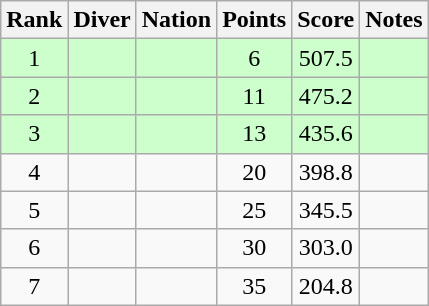<table class="wikitable sortable" style="text-align:center">
<tr>
<th>Rank</th>
<th>Diver</th>
<th>Nation</th>
<th>Points</th>
<th>Score</th>
<th>Notes</th>
</tr>
<tr style="background:#cfc;">
<td>1</td>
<td align=left></td>
<td align=left></td>
<td>6</td>
<td>507.5</td>
<td></td>
</tr>
<tr style="background:#cfc;">
<td>2</td>
<td align=left></td>
<td align=left></td>
<td>11</td>
<td>475.2</td>
<td></td>
</tr>
<tr style="background:#cfc;">
<td>3</td>
<td align=left></td>
<td align=left></td>
<td>13</td>
<td>435.6</td>
<td></td>
</tr>
<tr>
<td>4</td>
<td align=left></td>
<td align=left></td>
<td>20</td>
<td>398.8</td>
<td></td>
</tr>
<tr>
<td>5</td>
<td align=left></td>
<td align=left></td>
<td>25</td>
<td>345.5</td>
<td></td>
</tr>
<tr>
<td>6</td>
<td align=left></td>
<td align=left></td>
<td>30</td>
<td>303.0</td>
<td></td>
</tr>
<tr>
<td>7</td>
<td align=left></td>
<td align=left></td>
<td>35</td>
<td>204.8</td>
<td></td>
</tr>
</table>
